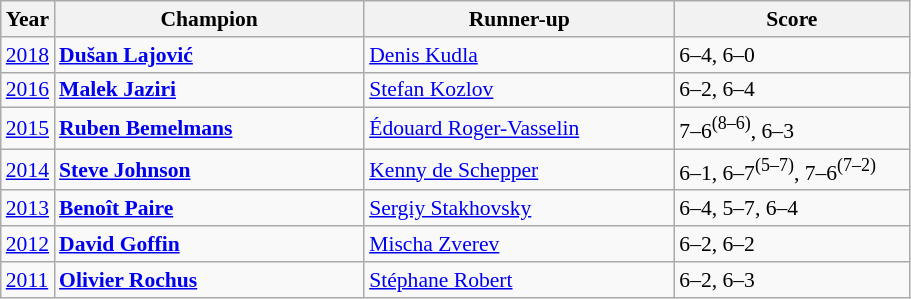<table class="wikitable" style="font-size:90%">
<tr>
<th>Year</th>
<th width="200">Champion</th>
<th width="200">Runner-up</th>
<th width="150">Score</th>
</tr>
<tr>
<td><a href='#'>2018</a></td>
<td> <strong><a href='#'>Dušan Lajović</a></strong> </td>
<td> <a href='#'>Denis Kudla</a></td>
<td>6–4, 6–0</td>
</tr>
<tr>
<td><a href='#'>2016</a></td>
<td> <strong><a href='#'>Malek Jaziri</a></strong></td>
<td> <a href='#'>Stefan Kozlov</a></td>
<td>6–2, 6–4</td>
</tr>
<tr>
<td><a href='#'>2015</a></td>
<td> <strong><a href='#'>Ruben Bemelmans</a></strong></td>
<td> <a href='#'>Édouard Roger-Vasselin</a></td>
<td>7–6<sup>(8–6)</sup>, 6–3</td>
</tr>
<tr>
<td><a href='#'>2014</a></td>
<td> <strong><a href='#'>Steve Johnson</a></strong></td>
<td> <a href='#'>Kenny de Schepper</a></td>
<td>6–1, 6–7<sup>(5–7)</sup>, 7–6<sup>(7–2)</sup></td>
</tr>
<tr>
<td><a href='#'>2013</a></td>
<td> <strong><a href='#'>Benoît Paire</a></strong></td>
<td> <a href='#'>Sergiy Stakhovsky</a></td>
<td>6–4, 5–7, 6–4</td>
</tr>
<tr>
<td><a href='#'>2012</a></td>
<td> <strong><a href='#'>David Goffin</a></strong></td>
<td> <a href='#'>Mischa Zverev</a></td>
<td>6–2, 6–2</td>
</tr>
<tr>
<td><a href='#'>2011</a></td>
<td> <strong><a href='#'>Olivier Rochus</a></strong></td>
<td> <a href='#'>Stéphane Robert</a></td>
<td>6–2, 6–3</td>
</tr>
</table>
